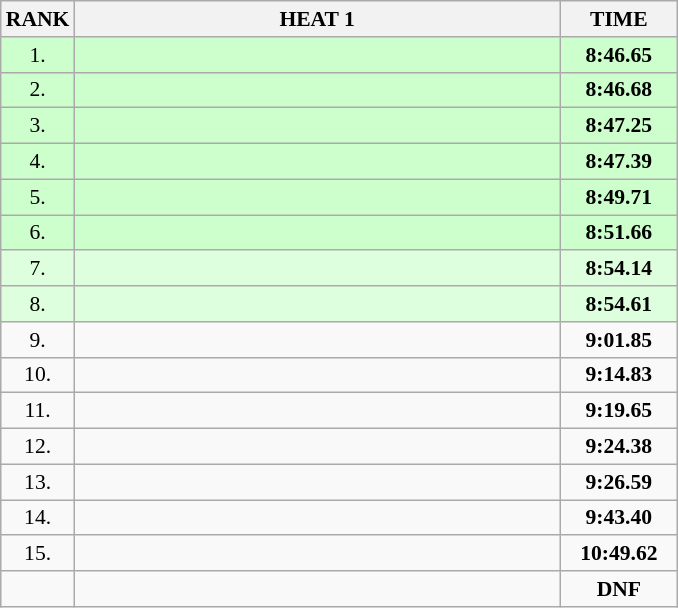<table class="wikitable" style="border-collapse: collapse; font-size: 90%;">
<tr>
<th>RANK</th>
<th style="width: 22em">HEAT 1</th>
<th style="width: 5em">TIME</th>
</tr>
<tr style="background:#ccffcc;">
<td align="center">1.</td>
<td></td>
<td align="center"><strong>8:46.65</strong></td>
</tr>
<tr style="background:#ccffcc;">
<td align="center">2.</td>
<td></td>
<td align="center"><strong>8:46.68</strong></td>
</tr>
<tr style="background:#ccffcc;">
<td align="center">3.</td>
<td></td>
<td align="center"><strong>8:47.25</strong></td>
</tr>
<tr style="background:#ccffcc;">
<td align="center">4.</td>
<td></td>
<td align="center"><strong>8:47.39</strong></td>
</tr>
<tr style="background:#ccffcc;">
<td align="center">5.</td>
<td></td>
<td align="center"><strong>8:49.71</strong></td>
</tr>
<tr style="background:#ccffcc;">
<td align="center">6.</td>
<td></td>
<td align="center"><strong>8:51.66</strong></td>
</tr>
<tr style="background:#ddffdd;">
<td align="center">7.</td>
<td></td>
<td align="center"><strong>8:54.14</strong></td>
</tr>
<tr style="background:#ddffdd;">
<td align="center">8.</td>
<td></td>
<td align="center"><strong>8:54.61</strong></td>
</tr>
<tr>
<td align="center">9.</td>
<td></td>
<td align="center"><strong>9:01.85</strong></td>
</tr>
<tr>
<td align="center">10.</td>
<td></td>
<td align="center"><strong>9:14.83</strong></td>
</tr>
<tr>
<td align="center">11.</td>
<td></td>
<td align="center"><strong>9:19.65</strong></td>
</tr>
<tr>
<td align="center">12.</td>
<td></td>
<td align="center"><strong>9:24.38</strong></td>
</tr>
<tr>
<td align="center">13.</td>
<td></td>
<td align="center"><strong>9:26.59</strong></td>
</tr>
<tr>
<td align="center">14.</td>
<td></td>
<td align="center"><strong>9:43.40</strong></td>
</tr>
<tr>
<td align="center">15.</td>
<td></td>
<td align="center"><strong>10:49.62</strong></td>
</tr>
<tr>
<td align="center"></td>
<td></td>
<td align="center"><strong>DNF</strong></td>
</tr>
</table>
